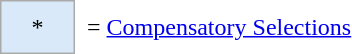<table border=0 cellspacing="0" cellpadding="8">
<tr>
<td style="background:#d9e9f9; border:1px solid #aaa; width:2em; text-align:center;">*</td>
<td>= <a href='#'>Compensatory Selections</a></td>
<td></td>
</tr>
</table>
